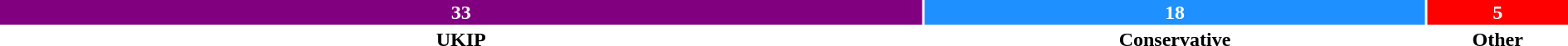<table style="width:100%; text-align:center;">
<tr style="color:white;">
<td style="background:purple; width:59%;"><strong>33</strong></td>
<td style="background:dodgerblue; width:32%;"><strong>18</strong></td>
<td style="background:red; width:9%;"><strong>5</strong></td>
</tr>
<tr>
<td><span><strong>UKIP</strong></span></td>
<td><span><strong>Conservative</strong></span></td>
<td><span><strong>Other</strong></span></td>
</tr>
</table>
